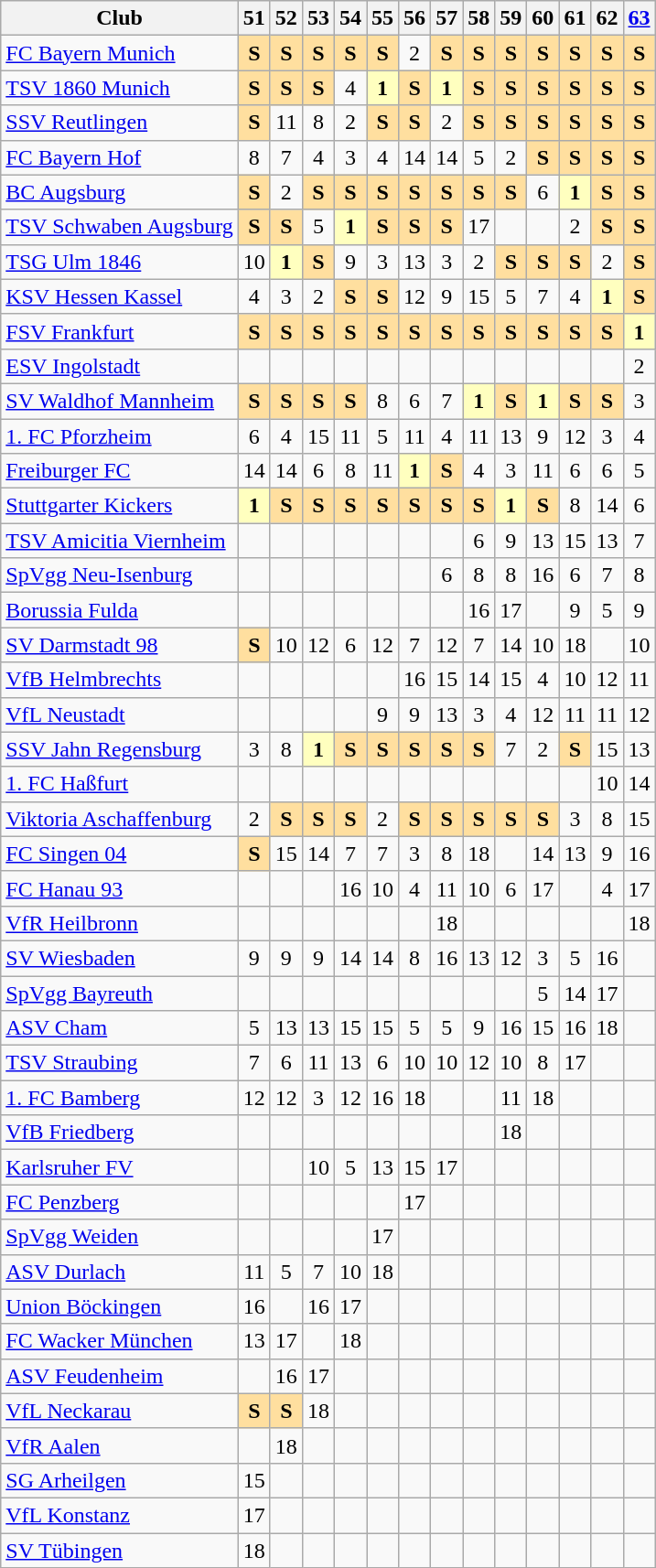<table class="wikitable">
<tr>
<th>Club</th>
<th>51</th>
<th>52</th>
<th>53</th>
<th>54</th>
<th>55</th>
<th>56</th>
<th>57</th>
<th>58</th>
<th>59</th>
<th>60</th>
<th>61</th>
<th>62</th>
<th><a href='#'>63</a></th>
</tr>
<tr align="center">
<td align="left"><a href='#'>FC Bayern Munich</a></td>
<td style="background:#ffdf9f;"><strong>S</strong></td>
<td style="background:#ffdf9f;"><strong>S</strong></td>
<td style="background:#ffdf9f;"><strong>S</strong></td>
<td style="background:#ffdf9f;"><strong>S</strong></td>
<td style="background:#ffdf9f;"><strong>S</strong></td>
<td>2</td>
<td style="background:#ffdf9f;"><strong>S</strong></td>
<td style="background:#ffdf9f;"><strong>S</strong></td>
<td style="background:#ffdf9f;"><strong>S</strong></td>
<td style="background:#ffdf9f;"><strong>S</strong></td>
<td style="background:#ffdf9f;"><strong>S</strong></td>
<td style="background:#ffdf9f;"><strong>S</strong></td>
<td style="background:#ffdf9f;"><strong>S</strong></td>
</tr>
<tr align="center">
<td align="left"><a href='#'>TSV 1860 Munich</a></td>
<td style="background:#ffdf9f;"><strong>S</strong></td>
<td style="background:#ffdf9f;"><strong>S</strong></td>
<td style="background:#ffdf9f;"><strong>S</strong></td>
<td>4</td>
<td bgcolor="#ffffbf"><strong>1</strong></td>
<td style="background:#ffdf9f;"><strong>S</strong></td>
<td bgcolor="#ffffbf"><strong>1</strong></td>
<td style="background:#ffdf9f;"><strong>S</strong></td>
<td style="background:#ffdf9f;"><strong>S</strong></td>
<td style="background:#ffdf9f;"><strong>S</strong></td>
<td style="background:#ffdf9f;"><strong>S</strong></td>
<td style="background:#ffdf9f;"><strong>S</strong></td>
<td style="background:#ffdf9f;"><strong>S</strong></td>
</tr>
<tr align="center">
<td align="left"><a href='#'>SSV Reutlingen</a></td>
<td style="background:#ffdf9f;"><strong>S</strong></td>
<td>11</td>
<td>8</td>
<td>2</td>
<td style="background:#ffdf9f;"><strong>S</strong></td>
<td style="background:#ffdf9f;"><strong>S</strong></td>
<td>2</td>
<td style="background:#ffdf9f;"><strong>S</strong></td>
<td style="background:#ffdf9f;"><strong>S</strong></td>
<td style="background:#ffdf9f;"><strong>S</strong></td>
<td style="background:#ffdf9f;"><strong>S</strong></td>
<td style="background:#ffdf9f;"><strong>S</strong></td>
<td style="background:#ffdf9f;"><strong>S</strong></td>
</tr>
<tr align="center">
<td align="left"><a href='#'>FC Bayern Hof</a></td>
<td>8</td>
<td>7</td>
<td>4</td>
<td>3</td>
<td>4</td>
<td>14</td>
<td>14</td>
<td>5</td>
<td>2</td>
<td style="background:#ffdf9f;"><strong>S</strong></td>
<td style="background:#ffdf9f;"><strong>S</strong></td>
<td style="background:#ffdf9f;"><strong>S</strong></td>
<td style="background:#ffdf9f;"><strong>S</strong></td>
</tr>
<tr align="center">
<td align="left"><a href='#'>BC Augsburg</a></td>
<td style="background:#ffdf9f;"><strong>S</strong></td>
<td>2</td>
<td style="background:#ffdf9f;"><strong>S</strong></td>
<td style="background:#ffdf9f;"><strong>S</strong></td>
<td style="background:#ffdf9f;"><strong>S</strong></td>
<td style="background:#ffdf9f;"><strong>S</strong></td>
<td style="background:#ffdf9f;"><strong>S</strong></td>
<td style="background:#ffdf9f;"><strong>S</strong></td>
<td style="background:#ffdf9f;"><strong>S</strong></td>
<td>6</td>
<td bgcolor="#ffffbf"><strong>1</strong></td>
<td style="background:#ffdf9f;"><strong>S</strong></td>
<td style="background:#ffdf9f;"><strong>S</strong></td>
</tr>
<tr align="center">
<td align="left"><a href='#'>TSV Schwaben Augsburg</a></td>
<td style="background:#ffdf9f;"><strong>S</strong></td>
<td style="background:#ffdf9f;"><strong>S</strong></td>
<td>5</td>
<td bgcolor="#ffffbf"><strong>1</strong></td>
<td style="background:#ffdf9f;"><strong>S</strong></td>
<td style="background:#ffdf9f;"><strong>S</strong></td>
<td style="background:#ffdf9f;"><strong>S</strong></td>
<td>17</td>
<td></td>
<td></td>
<td>2</td>
<td style="background:#ffdf9f;"><strong>S</strong></td>
<td style="background:#ffdf9f;"><strong>S</strong></td>
</tr>
<tr align="center">
<td align="left"><a href='#'>TSG Ulm 1846</a></td>
<td>10</td>
<td bgcolor="#ffffbf"><strong>1</strong></td>
<td style="background:#ffdf9f;"><strong>S</strong></td>
<td>9</td>
<td>3</td>
<td>13</td>
<td>3</td>
<td>2</td>
<td style="background:#ffdf9f;"><strong>S</strong></td>
<td style="background:#ffdf9f;"><strong>S</strong></td>
<td style="background:#ffdf9f;"><strong>S</strong></td>
<td>2</td>
<td style="background:#ffdf9f;"><strong>S</strong></td>
</tr>
<tr align="center">
<td align="left"><a href='#'>KSV Hessen Kassel</a></td>
<td>4</td>
<td>3</td>
<td>2</td>
<td style="background:#ffdf9f;"><strong>S</strong></td>
<td style="background:#ffdf9f;"><strong>S</strong></td>
<td>12</td>
<td>9</td>
<td>15</td>
<td>5</td>
<td>7</td>
<td>4</td>
<td bgcolor="#ffffbf"><strong>1</strong></td>
<td style="background:#ffdf9f;"><strong>S</strong></td>
</tr>
<tr align="center">
<td align="left"><a href='#'>FSV Frankfurt</a></td>
<td style="background:#ffdf9f;"><strong>S</strong></td>
<td style="background:#ffdf9f;"><strong>S</strong></td>
<td style="background:#ffdf9f;"><strong>S</strong></td>
<td style="background:#ffdf9f;"><strong>S</strong></td>
<td style="background:#ffdf9f;"><strong>S</strong></td>
<td style="background:#ffdf9f;"><strong>S</strong></td>
<td style="background:#ffdf9f;"><strong>S</strong></td>
<td style="background:#ffdf9f;"><strong>S</strong></td>
<td style="background:#ffdf9f;"><strong>S</strong></td>
<td style="background:#ffdf9f;"><strong>S</strong></td>
<td style="background:#ffdf9f;"><strong>S</strong></td>
<td style="background:#ffdf9f;"><strong>S</strong></td>
<td bgcolor="#ffffbf"><strong>1</strong></td>
</tr>
<tr align="center">
<td align="left"><a href='#'>ESV Ingolstadt</a></td>
<td></td>
<td></td>
<td></td>
<td></td>
<td></td>
<td></td>
<td></td>
<td></td>
<td></td>
<td></td>
<td></td>
<td></td>
<td>2</td>
</tr>
<tr align="center">
<td align="left"><a href='#'>SV Waldhof Mannheim</a></td>
<td style="background:#ffdf9f;"><strong>S</strong></td>
<td style="background:#ffdf9f;"><strong>S</strong></td>
<td style="background:#ffdf9f;"><strong>S</strong></td>
<td style="background:#ffdf9f;"><strong>S</strong></td>
<td>8</td>
<td>6</td>
<td>7</td>
<td bgcolor="#ffffbf"><strong>1</strong></td>
<td style="background:#ffdf9f;"><strong>S</strong></td>
<td bgcolor="#ffffbf"><strong>1</strong></td>
<td style="background:#ffdf9f;"><strong>S</strong></td>
<td style="background:#ffdf9f;"><strong>S</strong></td>
<td>3</td>
</tr>
<tr align="center">
<td align="left"><a href='#'>1. FC Pforzheim</a></td>
<td>6</td>
<td>4</td>
<td>15</td>
<td>11</td>
<td>5</td>
<td>11</td>
<td>4</td>
<td>11</td>
<td>13</td>
<td>9</td>
<td>12</td>
<td>3</td>
<td>4</td>
</tr>
<tr align="center">
<td align="left"><a href='#'>Freiburger FC</a></td>
<td>14</td>
<td>14</td>
<td>6</td>
<td>8</td>
<td>11</td>
<td bgcolor="#ffffbf"><strong>1</strong></td>
<td style="background:#ffdf9f;"><strong>S</strong></td>
<td>4</td>
<td>3</td>
<td>11</td>
<td>6</td>
<td>6</td>
<td>5</td>
</tr>
<tr align="center">
<td align="left"><a href='#'>Stuttgarter Kickers</a></td>
<td bgcolor="#ffffbf"><strong>1</strong></td>
<td style="background:#ffdf9f;"><strong>S</strong></td>
<td style="background:#ffdf9f;"><strong>S</strong></td>
<td style="background:#ffdf9f;"><strong>S</strong></td>
<td style="background:#ffdf9f;"><strong>S</strong></td>
<td style="background:#ffdf9f;"><strong>S</strong></td>
<td style="background:#ffdf9f;"><strong>S</strong></td>
<td style="background:#ffdf9f;"><strong>S</strong></td>
<td bgcolor="#ffffbf"><strong>1</strong></td>
<td style="background:#ffdf9f;"><strong>S</strong></td>
<td>8</td>
<td>14</td>
<td>6</td>
</tr>
<tr align="center">
<td align="left"><a href='#'>TSV Amicitia Viernheim</a></td>
<td></td>
<td></td>
<td></td>
<td></td>
<td></td>
<td></td>
<td></td>
<td>6</td>
<td>9</td>
<td>13</td>
<td>15</td>
<td>13</td>
<td>7</td>
</tr>
<tr align="center">
<td align="left"><a href='#'>SpVgg Neu-Isenburg</a></td>
<td></td>
<td></td>
<td></td>
<td></td>
<td></td>
<td></td>
<td>6</td>
<td>8</td>
<td>8</td>
<td>16</td>
<td>6</td>
<td>7</td>
<td>8</td>
</tr>
<tr align="center">
<td align="left"><a href='#'>Borussia Fulda</a></td>
<td></td>
<td></td>
<td></td>
<td></td>
<td></td>
<td></td>
<td></td>
<td>16</td>
<td>17</td>
<td></td>
<td>9</td>
<td>5</td>
<td>9</td>
</tr>
<tr align="center">
<td align="left"><a href='#'>SV Darmstadt 98</a></td>
<td style="background:#ffdf9f;"><strong>S</strong></td>
<td>10</td>
<td>12</td>
<td>6</td>
<td>12</td>
<td>7</td>
<td>12</td>
<td>7</td>
<td>14</td>
<td>10</td>
<td>18</td>
<td></td>
<td>10</td>
</tr>
<tr align="center">
<td align="left"><a href='#'>VfB Helmbrechts</a></td>
<td></td>
<td></td>
<td></td>
<td></td>
<td></td>
<td>16</td>
<td>15</td>
<td>14</td>
<td>15</td>
<td>4</td>
<td>10</td>
<td>12</td>
<td>11</td>
</tr>
<tr align="center">
<td align="left"><a href='#'>VfL Neustadt</a></td>
<td></td>
<td></td>
<td></td>
<td></td>
<td>9</td>
<td>9</td>
<td>13</td>
<td>3</td>
<td>4</td>
<td>12</td>
<td>11</td>
<td>11</td>
<td>12</td>
</tr>
<tr align="center">
<td align="left"><a href='#'>SSV Jahn Regensburg</a></td>
<td>3</td>
<td>8</td>
<td bgcolor="#ffffbf"><strong>1</strong></td>
<td style="background:#ffdf9f;"><strong>S</strong></td>
<td style="background:#ffdf9f;"><strong>S</strong></td>
<td style="background:#ffdf9f;"><strong>S</strong></td>
<td style="background:#ffdf9f;"><strong>S</strong></td>
<td style="background:#ffdf9f;"><strong>S</strong></td>
<td>7</td>
<td>2</td>
<td style="background:#ffdf9f;"><strong>S</strong></td>
<td>15</td>
<td>13</td>
</tr>
<tr align="center">
<td align="left"><a href='#'>1. FC Haßfurt</a></td>
<td></td>
<td></td>
<td></td>
<td></td>
<td></td>
<td></td>
<td></td>
<td></td>
<td></td>
<td></td>
<td></td>
<td>10</td>
<td>14</td>
</tr>
<tr align="center">
<td align="left"><a href='#'>Viktoria Aschaffenburg</a></td>
<td>2</td>
<td style="background:#ffdf9f;"><strong>S</strong></td>
<td style="background:#ffdf9f;"><strong>S</strong></td>
<td style="background:#ffdf9f;"><strong>S</strong></td>
<td>2</td>
<td style="background:#ffdf9f;"><strong>S</strong></td>
<td style="background:#ffdf9f;"><strong>S</strong></td>
<td style="background:#ffdf9f;"><strong>S</strong></td>
<td style="background:#ffdf9f;"><strong>S</strong></td>
<td style="background:#ffdf9f;"><strong>S</strong></td>
<td>3</td>
<td>8</td>
<td>15</td>
</tr>
<tr align="center">
<td align="left"><a href='#'>FC Singen 04</a></td>
<td style="background:#ffdf9f;"><strong>S</strong></td>
<td>15</td>
<td>14</td>
<td>7</td>
<td>7</td>
<td>3</td>
<td>8</td>
<td>18</td>
<td></td>
<td>14</td>
<td>13</td>
<td>9</td>
<td>16</td>
</tr>
<tr align="center">
<td align="left"><a href='#'>FC Hanau 93</a></td>
<td></td>
<td></td>
<td></td>
<td>16</td>
<td>10</td>
<td>4</td>
<td>11</td>
<td>10</td>
<td>6</td>
<td>17</td>
<td></td>
<td>4</td>
<td>17</td>
</tr>
<tr align="center">
<td align="left"><a href='#'>VfR Heilbronn</a></td>
<td></td>
<td></td>
<td></td>
<td></td>
<td></td>
<td></td>
<td>18</td>
<td></td>
<td></td>
<td></td>
<td></td>
<td></td>
<td>18</td>
</tr>
<tr align="center">
<td align="left"><a href='#'>SV Wiesbaden</a></td>
<td>9</td>
<td>9</td>
<td>9</td>
<td>14</td>
<td>14</td>
<td>8</td>
<td>16</td>
<td>13</td>
<td>12</td>
<td>3</td>
<td>5</td>
<td>16</td>
<td></td>
</tr>
<tr align="center">
<td align="left"><a href='#'>SpVgg Bayreuth</a></td>
<td></td>
<td></td>
<td></td>
<td></td>
<td></td>
<td></td>
<td></td>
<td></td>
<td></td>
<td>5</td>
<td>14</td>
<td>17</td>
<td></td>
</tr>
<tr align="center">
<td align="left"><a href='#'>ASV Cham</a></td>
<td>5</td>
<td>13</td>
<td>13</td>
<td>15</td>
<td>15</td>
<td>5</td>
<td>5</td>
<td>9</td>
<td>16</td>
<td>15</td>
<td>16</td>
<td>18</td>
<td></td>
</tr>
<tr align="center">
<td align="left"><a href='#'>TSV Straubing</a></td>
<td>7</td>
<td>6</td>
<td>11</td>
<td>13</td>
<td>6</td>
<td>10</td>
<td>10</td>
<td>12</td>
<td>10</td>
<td>8</td>
<td>17</td>
<td></td>
<td></td>
</tr>
<tr align="center">
<td align="left"><a href='#'>1. FC Bamberg</a></td>
<td>12</td>
<td>12</td>
<td>3</td>
<td>12</td>
<td>16</td>
<td>18</td>
<td></td>
<td></td>
<td>11</td>
<td>18</td>
<td></td>
<td></td>
<td></td>
</tr>
<tr align="center">
<td align="left"><a href='#'>VfB Friedberg</a></td>
<td></td>
<td></td>
<td></td>
<td></td>
<td></td>
<td></td>
<td></td>
<td></td>
<td>18</td>
<td></td>
<td></td>
<td></td>
<td></td>
</tr>
<tr align="center">
<td align="left"><a href='#'>Karlsruher FV</a></td>
<td></td>
<td></td>
<td>10</td>
<td>5</td>
<td>13</td>
<td>15</td>
<td>17</td>
<td></td>
<td></td>
<td></td>
<td></td>
<td></td>
<td></td>
</tr>
<tr align="center">
<td align="left"><a href='#'>FC Penzberg</a></td>
<td></td>
<td></td>
<td></td>
<td></td>
<td></td>
<td>17</td>
<td></td>
<td></td>
<td></td>
<td></td>
<td></td>
<td></td>
<td></td>
</tr>
<tr align="center">
<td align="left"><a href='#'>SpVgg Weiden</a></td>
<td></td>
<td></td>
<td></td>
<td></td>
<td>17</td>
<td></td>
<td></td>
<td></td>
<td></td>
<td></td>
<td></td>
<td></td>
<td></td>
</tr>
<tr align="center">
<td align="left"><a href='#'>ASV Durlach</a></td>
<td>11</td>
<td>5</td>
<td>7</td>
<td>10</td>
<td>18</td>
<td></td>
<td></td>
<td></td>
<td></td>
<td></td>
<td></td>
<td></td>
<td></td>
</tr>
<tr align="center">
<td align="left"><a href='#'>Union Böckingen</a></td>
<td>16</td>
<td></td>
<td>16</td>
<td>17</td>
<td></td>
<td></td>
<td></td>
<td></td>
<td></td>
<td></td>
<td></td>
<td></td>
<td></td>
</tr>
<tr align="center">
<td align="left"><a href='#'>FC Wacker München</a></td>
<td>13</td>
<td>17</td>
<td></td>
<td>18</td>
<td></td>
<td></td>
<td></td>
<td></td>
<td></td>
<td></td>
<td></td>
<td></td>
<td></td>
</tr>
<tr align="center">
<td align="left"><a href='#'>ASV Feudenheim</a></td>
<td></td>
<td>16</td>
<td>17</td>
<td></td>
<td></td>
<td></td>
<td></td>
<td></td>
<td></td>
<td></td>
<td></td>
<td></td>
<td></td>
</tr>
<tr align="center">
<td align="left"><a href='#'>VfL Neckarau</a></td>
<td style="background:#ffdf9f;"><strong>S</strong></td>
<td style="background:#ffdf9f;"><strong>S</strong></td>
<td>18</td>
<td></td>
<td></td>
<td></td>
<td></td>
<td></td>
<td></td>
<td></td>
<td></td>
<td></td>
<td></td>
</tr>
<tr align="center">
<td align="left"><a href='#'>VfR Aalen</a></td>
<td></td>
<td>18</td>
<td></td>
<td></td>
<td></td>
<td></td>
<td></td>
<td></td>
<td></td>
<td></td>
<td></td>
<td></td>
<td></td>
</tr>
<tr align="center">
<td align="left"><a href='#'>SG Arheilgen</a></td>
<td>15</td>
<td></td>
<td></td>
<td></td>
<td></td>
<td></td>
<td></td>
<td></td>
<td></td>
<td></td>
<td></td>
<td></td>
<td></td>
</tr>
<tr align="center">
<td align="left"><a href='#'>VfL Konstanz</a></td>
<td>17</td>
<td></td>
<td></td>
<td></td>
<td></td>
<td></td>
<td></td>
<td></td>
<td></td>
<td></td>
<td></td>
<td></td>
<td></td>
</tr>
<tr align="center">
<td align="left"><a href='#'>SV Tübingen</a></td>
<td>18</td>
<td></td>
<td></td>
<td></td>
<td></td>
<td></td>
<td></td>
<td></td>
<td></td>
<td></td>
<td></td>
<td></td>
<td></td>
</tr>
</table>
